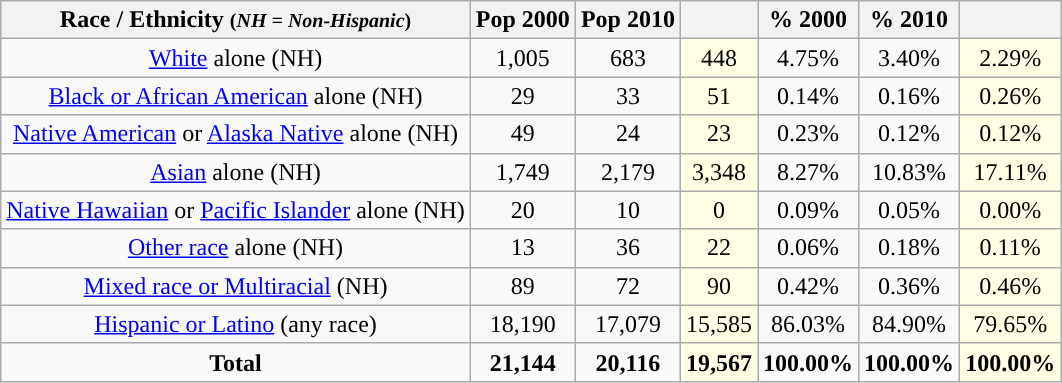<table class="wikitable" style="text-align:center;">
<tr>
<th>Race / Ethnicity <small>(<em>NH = Non-Hispanic</em>)</small></th>
<th>Pop 2000</th>
<th>Pop 2010</th>
<th></th>
<th>% 2000</th>
<th>% 2010</th>
<th></th>
</tr>
<tr>
<td><a href='#'>White</a> alone (NH)</td>
<td>1,005</td>
<td>683</td>
<td style='background: #ffffe6;'>448</td>
<td>4.75%</td>
<td>3.40%</td>
<td style='background: #ffffe6;'>2.29%</td>
</tr>
<tr>
<td><a href='#'>Black or African American</a> alone (NH)</td>
<td>29</td>
<td>33</td>
<td style='background: #ffffe6;'>51</td>
<td>0.14%</td>
<td>0.16%</td>
<td style='background: #ffffe6;'>0.26%</td>
</tr>
<tr>
<td><a href='#'>Native American</a> or <a href='#'>Alaska Native</a> alone (NH)</td>
<td>49</td>
<td>24</td>
<td style='background: #ffffe6;'>23</td>
<td>0.23%</td>
<td>0.12%</td>
<td style='background: #ffffe6;'>0.12%</td>
</tr>
<tr>
<td><a href='#'>Asian</a> alone (NH)</td>
<td>1,749</td>
<td>2,179</td>
<td style='background: #ffffe6;'>3,348</td>
<td>8.27%</td>
<td>10.83%</td>
<td style='background: #ffffe6;'>17.11%</td>
</tr>
<tr>
<td><a href='#'>Native Hawaiian</a> or <a href='#'>Pacific Islander</a> alone (NH)</td>
<td>20</td>
<td>10</td>
<td style='background: #ffffe6;'>0</td>
<td>0.09%</td>
<td>0.05%</td>
<td style='background: #ffffe6;'>0.00%</td>
</tr>
<tr>
<td><a href='#'>Other race</a> alone (NH)</td>
<td>13</td>
<td>36</td>
<td style='background: #ffffe6;'>22</td>
<td>0.06%</td>
<td>0.18%</td>
<td style='background: #ffffe6;'>0.11%</td>
</tr>
<tr>
<td><a href='#'>Mixed race or Multiracial</a> (NH)</td>
<td>89</td>
<td>72</td>
<td style='background: #ffffe6;'>90</td>
<td>0.42%</td>
<td>0.36%</td>
<td style='background: #ffffe6;'>0.46%</td>
</tr>
<tr>
<td><a href='#'>Hispanic or Latino</a> (any race)</td>
<td>18,190</td>
<td>17,079</td>
<td style='background: #ffffe6;'>15,585</td>
<td>86.03%</td>
<td>84.90%</td>
<td style='background: #ffffe6;'>79.65%</td>
</tr>
<tr>
<td><strong>Total</strong></td>
<td><strong>21,144</strong></td>
<td><strong>20,116</strong></td>
<td style='background: #ffffe6;'><strong>19,567</strong></td>
<td><strong>100.00%</strong></td>
<td><strong>100.00%</strong></td>
<td style='background: #ffffe6;'><strong>100.00%</strong></td>
</tr>
</table>
